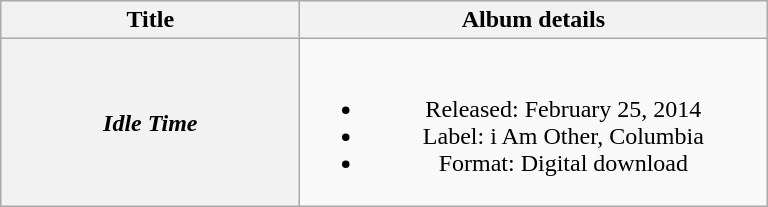<table class="wikitable plainrowheaders" style="text-align:center;">
<tr>
<th scope="col" style="width:12em;">Title</th>
<th scope="col" style="width:19em;">Album details</th>
</tr>
<tr>
<th scope="row"><em>Idle Time</em></th>
<td><br><ul><li>Released: February 25, 2014</li><li>Label: i Am Other, Columbia</li><li>Format: Digital download</li></ul></td>
</tr>
</table>
